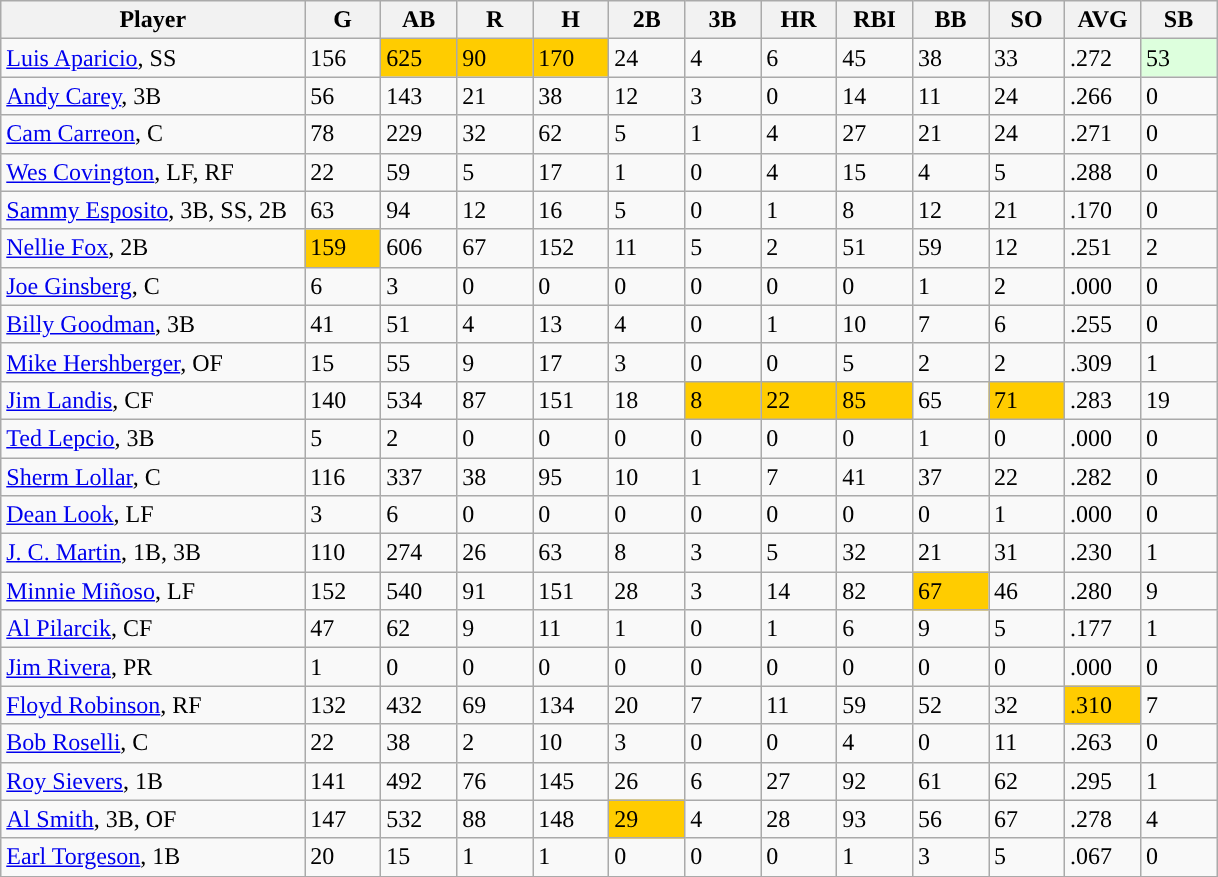<table class="wikitable sortable">
<tr>
<th width="24%">Player</th>
<th width="6%">G</th>
<th width="6%">AB</th>
<th width="6%">R</th>
<th width="6%">H</th>
<th width="6%">2B</th>
<th width="6%">3B</th>
<th width="6%">HR</th>
<th width="6%">RBI</th>
<th width="6%">BB</th>
<th width="6%">SO</th>
<th width="6%">AVG</th>
<th width="6%">SB</th>
</tr>
<tr>
<td><a href='#'>Luis Aparicio</a>, SS</td>
<td>156</td>
<td style="background:#fc0;">625</td>
<td style="background:#fc0;">90</td>
<td style="background:#fc0;">170</td>
<td>24</td>
<td>4</td>
<td>6</td>
<td>45</td>
<td>38</td>
<td>33</td>
<td>.272</td>
<td style="background:#DDFFDD;">53</td>
</tr>
<tr>
<td><a href='#'>Andy Carey</a>, 3B</td>
<td>56</td>
<td>143</td>
<td>21</td>
<td>38</td>
<td>12</td>
<td>3</td>
<td>0</td>
<td>14</td>
<td>11</td>
<td>24</td>
<td>.266</td>
<td>0</td>
</tr>
<tr>
<td><a href='#'>Cam Carreon</a>, C</td>
<td>78</td>
<td>229</td>
<td>32</td>
<td>62</td>
<td>5</td>
<td>1</td>
<td>4</td>
<td>27</td>
<td>21</td>
<td>24</td>
<td>.271</td>
<td>0</td>
</tr>
<tr>
<td><a href='#'>Wes Covington</a>, LF, RF</td>
<td>22</td>
<td>59</td>
<td>5</td>
<td>17</td>
<td>1</td>
<td>0</td>
<td>4</td>
<td>15</td>
<td>4</td>
<td>5</td>
<td>.288</td>
<td>0</td>
</tr>
<tr>
<td><a href='#'>Sammy Esposito</a>, 3B, SS, 2B</td>
<td>63</td>
<td>94</td>
<td>12</td>
<td>16</td>
<td>5</td>
<td>0</td>
<td>1</td>
<td>8</td>
<td>12</td>
<td>21</td>
<td>.170</td>
<td>0</td>
</tr>
<tr>
<td><a href='#'>Nellie Fox</a>, 2B</td>
<td style="background:#fc0;">159</td>
<td>606</td>
<td>67</td>
<td>152</td>
<td>11</td>
<td>5</td>
<td>2</td>
<td>51</td>
<td>59</td>
<td>12</td>
<td>.251</td>
<td>2</td>
</tr>
<tr>
<td><a href='#'>Joe Ginsberg</a>, C</td>
<td>6</td>
<td>3</td>
<td>0</td>
<td>0</td>
<td>0</td>
<td>0</td>
<td>0</td>
<td>0</td>
<td>1</td>
<td>2</td>
<td>.000</td>
<td>0</td>
</tr>
<tr>
<td><a href='#'>Billy Goodman</a>, 3B</td>
<td>41</td>
<td>51</td>
<td>4</td>
<td>13</td>
<td>4</td>
<td>0</td>
<td>1</td>
<td>10</td>
<td>7</td>
<td>6</td>
<td>.255</td>
<td>0</td>
</tr>
<tr>
<td><a href='#'>Mike Hershberger</a>, OF</td>
<td>15</td>
<td>55</td>
<td>9</td>
<td>17</td>
<td>3</td>
<td>0</td>
<td>0</td>
<td>5</td>
<td>2</td>
<td>2</td>
<td>.309</td>
<td>1</td>
</tr>
<tr>
<td><a href='#'>Jim Landis</a>, CF</td>
<td>140</td>
<td>534</td>
<td>87</td>
<td>151</td>
<td>18</td>
<td style="background:#fc0;">8</td>
<td style="background:#fc0;">22</td>
<td style="background:#fc0;">85</td>
<td>65</td>
<td style="background:#fc0;">71</td>
<td>.283</td>
<td>19</td>
</tr>
<tr>
<td><a href='#'>Ted Lepcio</a>, 3B</td>
<td>5</td>
<td>2</td>
<td>0</td>
<td>0</td>
<td>0</td>
<td>0</td>
<td>0</td>
<td>0</td>
<td>1</td>
<td>0</td>
<td>.000</td>
<td>0</td>
</tr>
<tr>
<td><a href='#'>Sherm Lollar</a>, C</td>
<td>116</td>
<td>337</td>
<td>38</td>
<td>95</td>
<td>10</td>
<td>1</td>
<td>7</td>
<td>41</td>
<td>37</td>
<td>22</td>
<td>.282</td>
<td>0</td>
</tr>
<tr>
<td><a href='#'>Dean Look</a>, LF</td>
<td>3</td>
<td>6</td>
<td>0</td>
<td>0</td>
<td>0</td>
<td>0</td>
<td>0</td>
<td>0</td>
<td>0</td>
<td>1</td>
<td>.000</td>
<td>0</td>
</tr>
<tr>
<td><a href='#'>J. C. Martin</a>, 1B, 3B</td>
<td>110</td>
<td>274</td>
<td>26</td>
<td>63</td>
<td>8</td>
<td>3</td>
<td>5</td>
<td>32</td>
<td>21</td>
<td>31</td>
<td>.230</td>
<td>1</td>
</tr>
<tr>
<td><a href='#'>Minnie Miñoso</a>, LF</td>
<td>152</td>
<td>540</td>
<td>91</td>
<td>151</td>
<td>28</td>
<td>3</td>
<td>14</td>
<td>82</td>
<td style="background:#fc0;">67</td>
<td>46</td>
<td>.280</td>
<td>9</td>
</tr>
<tr>
<td><a href='#'>Al Pilarcik</a>, CF</td>
<td>47</td>
<td>62</td>
<td>9</td>
<td>11</td>
<td>1</td>
<td>0</td>
<td>1</td>
<td>6</td>
<td>9</td>
<td>5</td>
<td>.177</td>
<td>1</td>
</tr>
<tr>
<td><a href='#'>Jim Rivera</a>, PR</td>
<td>1</td>
<td>0</td>
<td>0</td>
<td>0</td>
<td>0</td>
<td>0</td>
<td>0</td>
<td>0</td>
<td>0</td>
<td>0</td>
<td>.000</td>
<td>0</td>
</tr>
<tr>
<td><a href='#'>Floyd Robinson</a>, RF</td>
<td>132</td>
<td>432</td>
<td>69</td>
<td>134</td>
<td>20</td>
<td>7</td>
<td>11</td>
<td>59</td>
<td>52</td>
<td>32</td>
<td style="background:#fc0;">.310</td>
<td>7</td>
</tr>
<tr>
<td><a href='#'>Bob Roselli</a>, C</td>
<td>22</td>
<td>38</td>
<td>2</td>
<td>10</td>
<td>3</td>
<td>0</td>
<td>0</td>
<td>4</td>
<td>0</td>
<td>11</td>
<td>.263</td>
<td>0</td>
</tr>
<tr>
<td><a href='#'>Roy Sievers</a>, 1B</td>
<td>141</td>
<td>492</td>
<td>76</td>
<td>145</td>
<td>26</td>
<td>6</td>
<td>27</td>
<td>92</td>
<td>61</td>
<td>62</td>
<td>.295</td>
<td>1</td>
</tr>
<tr>
<td><a href='#'>Al Smith</a>, 3B, OF</td>
<td>147</td>
<td>532</td>
<td>88</td>
<td>148</td>
<td style="background:#fc0;">29</td>
<td>4</td>
<td>28</td>
<td>93</td>
<td>56</td>
<td>67</td>
<td>.278</td>
<td>4</td>
</tr>
<tr>
<td><a href='#'>Earl Torgeson</a>, 1B</td>
<td>20</td>
<td>15</td>
<td>1</td>
<td>1</td>
<td>0</td>
<td>0</td>
<td>0</td>
<td>1</td>
<td>3</td>
<td>5</td>
<td>.067</td>
<td>0</td>
</tr>
<tr>
</tr>
</table>
